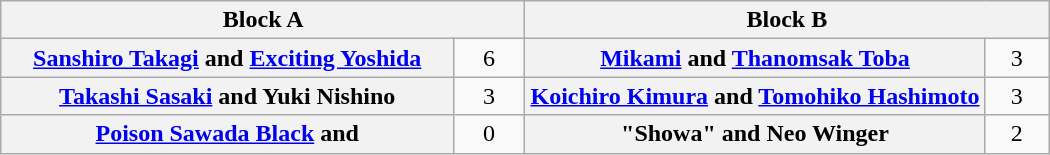<table class="wikitable" style="margin: 1em auto 1em auto;text-align:center">
<tr>
<th colspan="2" style="width:50%">Block A</th>
<th colspan="2" style="width:50%">Block B</th>
</tr>
<tr>
<th><a href='#'>Sanshiro Takagi</a> and <a href='#'>Exciting Yoshida</a></th>
<td style="width:35px">6</td>
<th><a href='#'>Mikami</a> and <a href='#'>Thanomsak Toba</a></th>
<td style="width:35px">3</td>
</tr>
<tr>
<th><a href='#'>Takashi Sasaki</a> and Yuki Nishino</th>
<td>3</td>
<th><a href='#'>Koichiro Kimura</a> and <a href='#'>Tomohiko Hashimoto</a></th>
<td>3</td>
</tr>
<tr>
<th><a href='#'>Poison Sawada Black</a> and </th>
<td>0</td>
<th>"Showa" and Neo Winger</th>
<td>2</td>
</tr>
</table>
